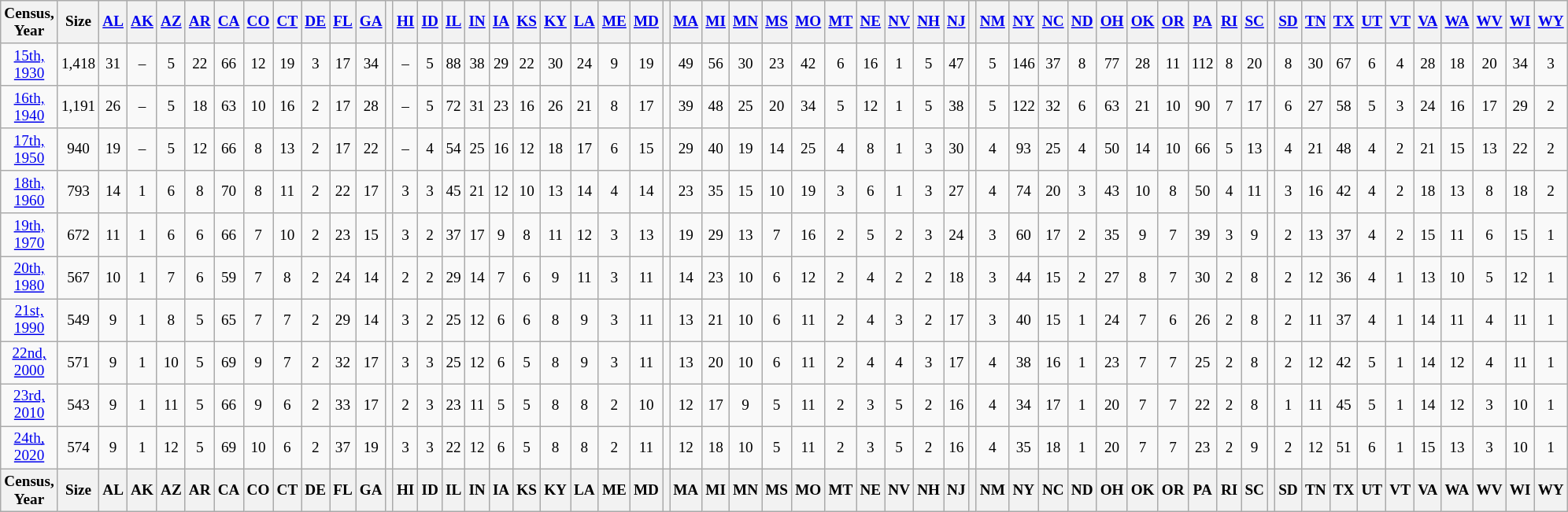<table class="wikitable nowraplinks" style="text-align:center; font-size:80%">
<tr>
<th>Census, Year</th>
<th>Size</th>
<th><a href='#'>AL</a></th>
<th><a href='#'>AK</a></th>
<th><a href='#'>AZ</a></th>
<th><a href='#'>AR</a></th>
<th><a href='#'>CA</a></th>
<th><a href='#'>CO</a></th>
<th><a href='#'>CT</a></th>
<th><a href='#'>DE</a></th>
<th><a href='#'>FL</a></th>
<th><a href='#'>GA</a></th>
<th></th>
<th><a href='#'>HI</a></th>
<th><a href='#'>ID</a></th>
<th><a href='#'>IL</a></th>
<th><a href='#'>IN</a></th>
<th><a href='#'>IA</a></th>
<th><a href='#'>KS</a></th>
<th><a href='#'>KY</a></th>
<th><a href='#'>LA</a></th>
<th><a href='#'>ME</a></th>
<th><a href='#'>MD</a></th>
<th></th>
<th><a href='#'>MA</a></th>
<th><a href='#'>MI</a></th>
<th><a href='#'>MN</a></th>
<th><a href='#'>MS</a></th>
<th><a href='#'>MO</a></th>
<th><a href='#'>MT</a></th>
<th><a href='#'>NE</a></th>
<th><a href='#'>NV</a></th>
<th><a href='#'>NH</a></th>
<th><a href='#'>NJ</a></th>
<th></th>
<th><a href='#'>NM</a></th>
<th><a href='#'>NY</a></th>
<th><a href='#'>NC</a></th>
<th><a href='#'>ND</a></th>
<th><a href='#'>OH</a></th>
<th><a href='#'>OK</a></th>
<th><a href='#'>OR</a></th>
<th><a href='#'>PA</a></th>
<th><a href='#'>RI</a></th>
<th><a href='#'>SC</a></th>
<th></th>
<th><a href='#'>SD</a></th>
<th><a href='#'>TN</a></th>
<th><a href='#'>TX</a></th>
<th><a href='#'>UT</a></th>
<th><a href='#'>VT</a></th>
<th><a href='#'>VA</a></th>
<th><a href='#'>WA</a></th>
<th><a href='#'>WV</a></th>
<th><a href='#'>WI</a></th>
<th><a href='#'>WY</a></th>
</tr>
<tr>
<td><a href='#'>15th, 1930</a></td>
<td>1,418</td>
<td>31</td>
<td>–</td>
<td>5</td>
<td>22</td>
<td>66</td>
<td>12</td>
<td>19</td>
<td>3</td>
<td>17</td>
<td>34</td>
<td></td>
<td>–</td>
<td>5</td>
<td>88</td>
<td>38</td>
<td>29</td>
<td>22</td>
<td>30</td>
<td>24</td>
<td>9</td>
<td>19</td>
<td></td>
<td>49</td>
<td>56</td>
<td>30</td>
<td>23</td>
<td>42</td>
<td>6</td>
<td>16</td>
<td>1</td>
<td>5</td>
<td>47</td>
<td></td>
<td>5</td>
<td>146</td>
<td>37</td>
<td>8</td>
<td>77</td>
<td>28</td>
<td>11</td>
<td>112</td>
<td>8</td>
<td>20</td>
<td></td>
<td>8</td>
<td>30</td>
<td>67</td>
<td>6</td>
<td>4</td>
<td>28</td>
<td>18</td>
<td>20</td>
<td>34</td>
<td>3</td>
</tr>
<tr>
<td><a href='#'>16th, 1940</a></td>
<td>1,191</td>
<td>26</td>
<td>–</td>
<td>5</td>
<td>18</td>
<td>63</td>
<td>10</td>
<td>16</td>
<td>2</td>
<td>17</td>
<td>28</td>
<td></td>
<td>–</td>
<td>5</td>
<td>72</td>
<td>31</td>
<td>23</td>
<td>16</td>
<td>26</td>
<td>21</td>
<td>8</td>
<td>17</td>
<td></td>
<td>39</td>
<td>48</td>
<td>25</td>
<td>20</td>
<td>34</td>
<td>5</td>
<td>12</td>
<td>1</td>
<td>5</td>
<td>38</td>
<td></td>
<td>5</td>
<td>122</td>
<td>32</td>
<td>6</td>
<td>63</td>
<td>21</td>
<td>10</td>
<td>90</td>
<td>7</td>
<td>17</td>
<td></td>
<td>6</td>
<td>27</td>
<td>58</td>
<td>5</td>
<td>3</td>
<td>24</td>
<td>16</td>
<td>17</td>
<td>29</td>
<td>2</td>
</tr>
<tr>
<td><a href='#'>17th, 1950</a></td>
<td>940</td>
<td>19</td>
<td>–</td>
<td>5</td>
<td>12</td>
<td>66</td>
<td>8</td>
<td>13</td>
<td>2</td>
<td>17</td>
<td>22</td>
<td></td>
<td>–</td>
<td>4</td>
<td>54</td>
<td>25</td>
<td>16</td>
<td>12</td>
<td>18</td>
<td>17</td>
<td>6</td>
<td>15</td>
<td></td>
<td>29</td>
<td>40</td>
<td>19</td>
<td>14</td>
<td>25</td>
<td>4</td>
<td>8</td>
<td>1</td>
<td>3</td>
<td>30</td>
<td></td>
<td>4</td>
<td>93</td>
<td>25</td>
<td>4</td>
<td>50</td>
<td>14</td>
<td>10</td>
<td>66</td>
<td>5</td>
<td>13</td>
<td></td>
<td>4</td>
<td>21</td>
<td>48</td>
<td>4</td>
<td>2</td>
<td>21</td>
<td>15</td>
<td>13</td>
<td>22</td>
<td>2</td>
</tr>
<tr>
<td><a href='#'>18th, 1960</a></td>
<td>793</td>
<td>14</td>
<td>1</td>
<td>6</td>
<td>8</td>
<td>70</td>
<td>8</td>
<td>11</td>
<td>2</td>
<td>22</td>
<td>17</td>
<td></td>
<td>3</td>
<td>3</td>
<td>45</td>
<td>21</td>
<td>12</td>
<td>10</td>
<td>13</td>
<td>14</td>
<td>4</td>
<td>14</td>
<td></td>
<td>23</td>
<td>35</td>
<td>15</td>
<td>10</td>
<td>19</td>
<td>3</td>
<td>6</td>
<td>1</td>
<td>3</td>
<td>27</td>
<td></td>
<td>4</td>
<td>74</td>
<td>20</td>
<td>3</td>
<td>43</td>
<td>10</td>
<td>8</td>
<td>50</td>
<td>4</td>
<td>11</td>
<td></td>
<td>3</td>
<td>16</td>
<td>42</td>
<td>4</td>
<td>2</td>
<td>18</td>
<td>13</td>
<td>8</td>
<td>18</td>
<td>2</td>
</tr>
<tr>
<td><a href='#'>19th, 1970</a></td>
<td>672</td>
<td>11</td>
<td>1</td>
<td>6</td>
<td>6</td>
<td>66</td>
<td>7</td>
<td>10</td>
<td>2</td>
<td>23</td>
<td>15</td>
<td></td>
<td>3</td>
<td>2</td>
<td>37</td>
<td>17</td>
<td>9</td>
<td>8</td>
<td>11</td>
<td>12</td>
<td>3</td>
<td>13</td>
<td></td>
<td>19</td>
<td>29</td>
<td>13</td>
<td>7</td>
<td>16</td>
<td>2</td>
<td>5</td>
<td>2</td>
<td>3</td>
<td>24</td>
<td></td>
<td>3</td>
<td>60</td>
<td>17</td>
<td>2</td>
<td>35</td>
<td>9</td>
<td>7</td>
<td>39</td>
<td>3</td>
<td>9</td>
<td></td>
<td>2</td>
<td>13</td>
<td>37</td>
<td>4</td>
<td>2</td>
<td>15</td>
<td>11</td>
<td>6</td>
<td>15</td>
<td>1</td>
</tr>
<tr>
<td><a href='#'>20th, 1980</a></td>
<td>567</td>
<td>10</td>
<td>1</td>
<td>7</td>
<td>6</td>
<td>59</td>
<td>7</td>
<td>8</td>
<td>2</td>
<td>24</td>
<td>14</td>
<td></td>
<td>2</td>
<td>2</td>
<td>29</td>
<td>14</td>
<td>7</td>
<td>6</td>
<td>9</td>
<td>11</td>
<td>3</td>
<td>11</td>
<td></td>
<td>14</td>
<td>23</td>
<td>10</td>
<td>6</td>
<td>12</td>
<td>2</td>
<td>4</td>
<td>2</td>
<td>2</td>
<td>18</td>
<td></td>
<td>3</td>
<td>44</td>
<td>15</td>
<td>2</td>
<td>27</td>
<td>8</td>
<td>7</td>
<td>30</td>
<td>2</td>
<td>8</td>
<td></td>
<td>2</td>
<td>12</td>
<td>36</td>
<td>4</td>
<td>1</td>
<td>13</td>
<td>10</td>
<td>5</td>
<td>12</td>
<td>1</td>
</tr>
<tr>
<td><a href='#'>21st, 1990</a></td>
<td>549</td>
<td>9</td>
<td>1</td>
<td>8</td>
<td>5</td>
<td>65</td>
<td>7</td>
<td>7</td>
<td>2</td>
<td>29</td>
<td>14</td>
<td></td>
<td>3</td>
<td>2</td>
<td>25</td>
<td>12</td>
<td>6</td>
<td>6</td>
<td>8</td>
<td>9</td>
<td>3</td>
<td>11</td>
<td></td>
<td>13</td>
<td>21</td>
<td>10</td>
<td>6</td>
<td>11</td>
<td>2</td>
<td>4</td>
<td>3</td>
<td>2</td>
<td>17</td>
<td></td>
<td>3</td>
<td>40</td>
<td>15</td>
<td>1</td>
<td>24</td>
<td>7</td>
<td>6</td>
<td>26</td>
<td>2</td>
<td>8</td>
<td></td>
<td>2</td>
<td>11</td>
<td>37</td>
<td>4</td>
<td>1</td>
<td>14</td>
<td>11</td>
<td>4</td>
<td>11</td>
<td>1</td>
</tr>
<tr>
<td><a href='#'>22nd, 2000</a></td>
<td>571</td>
<td>9</td>
<td>1</td>
<td>10</td>
<td>5</td>
<td>69</td>
<td>9</td>
<td>7</td>
<td>2</td>
<td>32</td>
<td>17</td>
<td></td>
<td>3</td>
<td>3</td>
<td>25</td>
<td>12</td>
<td>6</td>
<td>5</td>
<td>8</td>
<td>9</td>
<td>3</td>
<td>11</td>
<td></td>
<td>13</td>
<td>20</td>
<td>10</td>
<td>6</td>
<td>11</td>
<td>2</td>
<td>4</td>
<td>4</td>
<td>3</td>
<td>17</td>
<td></td>
<td>4</td>
<td>38</td>
<td>16</td>
<td>1</td>
<td>23</td>
<td>7</td>
<td>7</td>
<td>25</td>
<td>2</td>
<td>8</td>
<td></td>
<td>2</td>
<td>12</td>
<td>42</td>
<td>5</td>
<td>1</td>
<td>14</td>
<td>12</td>
<td>4</td>
<td>11</td>
<td>1</td>
</tr>
<tr>
<td><a href='#'>23rd, 2010</a></td>
<td>543</td>
<td>9</td>
<td>1</td>
<td>11</td>
<td>5</td>
<td>66</td>
<td>9</td>
<td>6</td>
<td>2</td>
<td>33</td>
<td>17</td>
<td></td>
<td>2</td>
<td>3</td>
<td>23</td>
<td>11</td>
<td>5</td>
<td>5</td>
<td>8</td>
<td>8</td>
<td>2</td>
<td>10</td>
<td></td>
<td>12</td>
<td>17</td>
<td>9</td>
<td>5</td>
<td>11</td>
<td>2</td>
<td>3</td>
<td>5</td>
<td>2</td>
<td>16</td>
<td></td>
<td>4</td>
<td>34</td>
<td>17</td>
<td>1</td>
<td>20</td>
<td>7</td>
<td>7</td>
<td>22</td>
<td>2</td>
<td>8</td>
<td></td>
<td>1</td>
<td>11</td>
<td>45</td>
<td>5</td>
<td>1</td>
<td>14</td>
<td>12</td>
<td>3</td>
<td>10</td>
<td>1</td>
</tr>
<tr>
<td><a href='#'>24th, 2020</a></td>
<td>574</td>
<td>9</td>
<td>1</td>
<td>12</td>
<td>5</td>
<td>69</td>
<td>10</td>
<td>6</td>
<td>2</td>
<td>37</td>
<td>19</td>
<td></td>
<td>3</td>
<td>3</td>
<td>22</td>
<td>12</td>
<td>6</td>
<td>5</td>
<td>8</td>
<td>8</td>
<td>2</td>
<td>11</td>
<td></td>
<td>12</td>
<td>18</td>
<td>10</td>
<td>5</td>
<td>11</td>
<td>2</td>
<td>3</td>
<td>5</td>
<td>2</td>
<td>16</td>
<td></td>
<td>4</td>
<td>35</td>
<td>18</td>
<td>1</td>
<td>20</td>
<td>7</td>
<td>7</td>
<td>23</td>
<td>2</td>
<td>9</td>
<td></td>
<td>2</td>
<td>12</td>
<td>51</td>
<td>6</td>
<td>1</td>
<td>15</td>
<td>13</td>
<td>3</td>
<td>10</td>
<td>1</td>
</tr>
<tr>
<th>Census, Year</th>
<th>Size</th>
<th>AL</th>
<th>AK</th>
<th>AZ</th>
<th>AR</th>
<th>CA</th>
<th>CO</th>
<th>CT</th>
<th>DE</th>
<th>FL</th>
<th>GA</th>
<th></th>
<th>HI</th>
<th>ID</th>
<th>IL</th>
<th>IN</th>
<th>IA</th>
<th>KS</th>
<th>KY</th>
<th>LA</th>
<th>ME</th>
<th>MD</th>
<th></th>
<th>MA</th>
<th>MI</th>
<th>MN</th>
<th>MS</th>
<th>MO</th>
<th>MT</th>
<th>NE</th>
<th>NV</th>
<th>NH</th>
<th>NJ</th>
<th></th>
<th>NM</th>
<th>NY</th>
<th>NC</th>
<th>ND</th>
<th>OH</th>
<th>OK</th>
<th>OR</th>
<th>PA</th>
<th>RI</th>
<th>SC</th>
<th></th>
<th>SD</th>
<th>TN</th>
<th>TX</th>
<th>UT</th>
<th>VT</th>
<th>VA</th>
<th>WA</th>
<th>WV</th>
<th>WI</th>
<th>WY</th>
</tr>
</table>
